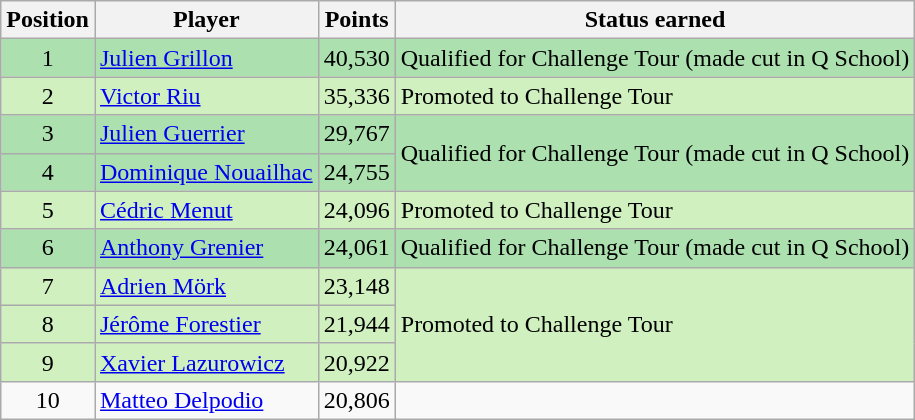<table class=wikitable>
<tr>
<th>Position</th>
<th>Player</th>
<th>Points</th>
<th>Status earned</th>
</tr>
<tr style="background:#ACE1AF;">
<td align=center>1</td>
<td> <a href='#'>Julien Grillon</a></td>
<td align=center>40,530</td>
<td>Qualified for Challenge Tour (made cut in Q School)</td>
</tr>
<tr style="background:#D0F0C0;">
<td align=center>2</td>
<td> <a href='#'>Victor Riu</a></td>
<td align=center>35,336</td>
<td>Promoted to Challenge Tour</td>
</tr>
<tr style="background:#ACE1AF;">
<td align=center>3</td>
<td> <a href='#'>Julien Guerrier</a></td>
<td align=center>29,767</td>
<td rowspan=2>Qualified for Challenge Tour (made cut in Q School)</td>
</tr>
<tr style="background:#ACE1AF;">
<td align=center>4</td>
<td> <a href='#'>Dominique Nouailhac</a></td>
<td align=center>24,755</td>
</tr>
<tr style="background:#D0F0C0;">
<td align=center>5</td>
<td> <a href='#'>Cédric Menut</a></td>
<td align=center>24,096</td>
<td>Promoted to Challenge Tour</td>
</tr>
<tr style="background:#ACE1AF;">
<td align=center>6</td>
<td> <a href='#'>Anthony Grenier</a></td>
<td align=center>24,061</td>
<td>Qualified for Challenge Tour (made cut in Q School)</td>
</tr>
<tr style="background:#D0F0C0;">
<td align=center>7</td>
<td> <a href='#'>Adrien Mörk</a></td>
<td align=center>23,148</td>
<td rowspan=3>Promoted to Challenge Tour</td>
</tr>
<tr style="background:#D0F0C0;">
<td align=center>8</td>
<td> <a href='#'>Jérôme Forestier</a></td>
<td align=center>21,944</td>
</tr>
<tr style="background:#D0F0C0;">
<td align=center>9</td>
<td> <a href='#'>Xavier Lazurowicz</a></td>
<td align=center>20,922</td>
</tr>
<tr>
<td align=center>10</td>
<td> <a href='#'>Matteo Delpodio</a></td>
<td align=center>20,806</td>
<td></td>
</tr>
</table>
